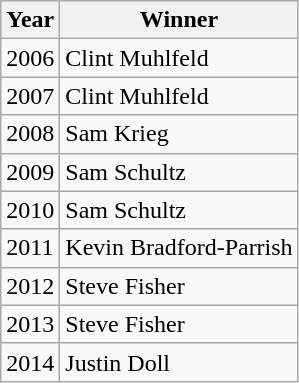<table class="wikitable">
<tr>
<th>Year</th>
<th>Winner</th>
</tr>
<tr>
<td>2006</td>
<td>Clint Muhlfeld</td>
</tr>
<tr>
<td>2007</td>
<td>Clint Muhlfeld</td>
</tr>
<tr>
<td>2008</td>
<td>Sam Krieg</td>
</tr>
<tr>
<td>2009</td>
<td>Sam Schultz</td>
</tr>
<tr>
<td>2010</td>
<td>Sam Schultz</td>
</tr>
<tr>
<td>2011</td>
<td>Kevin Bradford-Parrish</td>
</tr>
<tr>
<td>2012</td>
<td>Steve Fisher</td>
</tr>
<tr>
<td>2013</td>
<td>Steve Fisher</td>
</tr>
<tr>
<td>2014</td>
<td>Justin Doll</td>
</tr>
</table>
